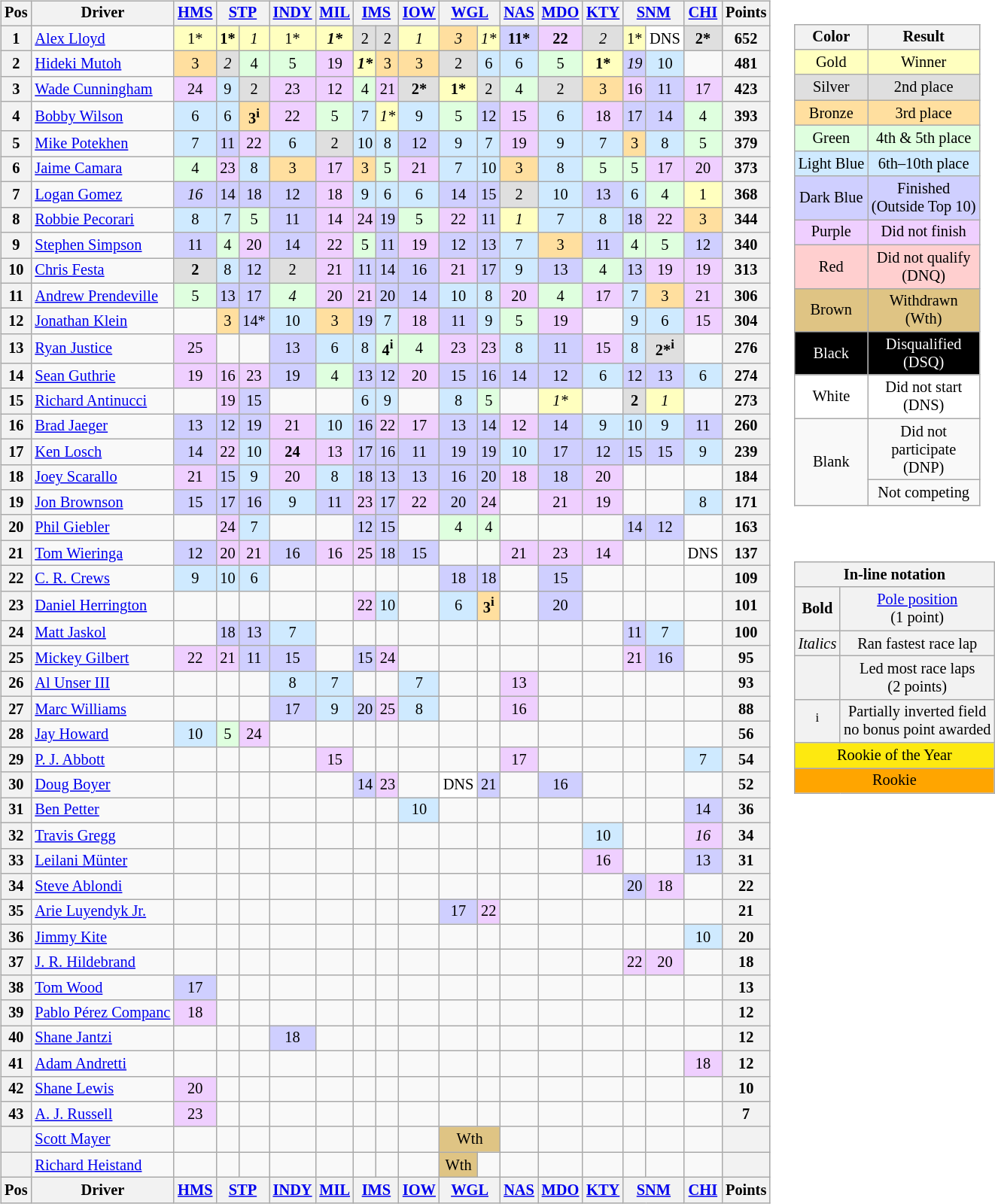<table>
<tr>
<td><br><table class="wikitable" style="font-size: 85%; text-align: center;">
<tr valign="top">
<th valign="middle">Pos</th>
<th valign="middle">Driver</th>
<th><a href='#'>HMS</a></th>
<th colspan=2><a href='#'>STP</a></th>
<th><a href='#'>INDY</a></th>
<th><a href='#'>MIL</a></th>
<th colspan=2><a href='#'>IMS</a></th>
<th><a href='#'>IOW</a></th>
<th colspan=2><a href='#'>WGL</a></th>
<th><a href='#'>NAS</a></th>
<th><a href='#'>MDO</a></th>
<th><a href='#'>KTY</a></th>
<th colspan=2><a href='#'>SNM</a></th>
<th><a href='#'>CHI</a></th>
<th valign="middle">Points</th>
</tr>
<tr>
<th>1</th>
<td align="left"> <a href='#'>Alex Lloyd</a></td>
<td style="background:#FFFFBF;">1*</td>
<td style="background:#FFFFBF;"><strong>1*</strong></td>
<td style="background:#FFFFBF;"><em>1</em></td>
<td style="background:#FFFFBF;">1*</td>
<td style="background:#FFFFBF;"><strong><em>1*</em></strong></td>
<td style="background:#DFDFDF;">2</td>
<td style="background:#DFDFDF;">2</td>
<td style="background:#FFFFBF;"><em>1</em></td>
<td style="background:#FFDF9F;"><em>3</em></td>
<td style="background:#FFFFBF;"><em>1*</em></td>
<td style="background:#CFCFFF;"><strong>11*</strong></td>
<td style="background:#EFCFFF;"><strong>22</strong></td>
<td style="background:#DFDFDF;"><em>2</em></td>
<td style="background:#FFFFBF;">1*</td>
<td style="background:#FFFFFF;">DNS</td>
<td style="background:#DFDFDF;"><strong>2*</strong></td>
<th align="center"><strong>652</strong></th>
</tr>
<tr>
<th>2</th>
<td align="left"> <a href='#'>Hideki Mutoh</a> </td>
<td style="background:#FFDF9F;">3</td>
<td style="background:#DFDFDF;"><em>2</em></td>
<td style="background:#DFFFDF;">4</td>
<td style="background:#DFFFDF;">5</td>
<td style="background:#EFCFFF;">19</td>
<td style="background:#FFFFBF;"><strong><em>1*</em></strong></td>
<td style="background:#FFDF9F;">3</td>
<td style="background:#FFDF9F;">3</td>
<td style="background:#DFDFDF;">2</td>
<td style="background:#CFEAFF;">6</td>
<td style="background:#CFEAFF;">6</td>
<td style="background:#DFFFDF;">5</td>
<td style="background:#FFFFBF;"><strong>1*</strong></td>
<td style="background:#CFCFFF;"><em>19</em></td>
<td style="background:#CFEAFF;">10</td>
<td></td>
<th align="center"><strong>481</strong></th>
</tr>
<tr>
<th>3</th>
<td align="left"> <a href='#'>Wade Cunningham</a></td>
<td style="background:#EFCFFF;">24</td>
<td style="background:#CFEAFF;">9</td>
<td style="background:#DFDFDF;">2</td>
<td style="background:#EFCFFF;">23</td>
<td style="background:#EFCFFF;">12</td>
<td style="background:#DFFFDF;">4</td>
<td style="background:#EFCFFF;">21</td>
<td style="background:#DFDFDF;"><strong>2*</strong></td>
<td style="background:#FFFFBF;"><strong>1*</strong></td>
<td style="background:#DFDFDF;">2</td>
<td style="background:#DFFFDF;">4</td>
<td style="background:#DFDFDF;">2</td>
<td style="background:#FFDF9F;">3</td>
<td style="background:#EFCFFF;">16</td>
<td style="background:#CFCFFF;">11</td>
<td style="background:#EFCFFF;">17</td>
<th align="center"><strong>423</strong></th>
</tr>
<tr>
<th>4</th>
<td align="left"> <a href='#'>Bobby Wilson</a></td>
<td style="background:#CFEAFF;">6</td>
<td style="background:#CFEAFF;">6</td>
<td style="background:#FFDF9F;"><strong>3<sup>i</sup></strong></td>
<td style="background:#EFCFFF;">22</td>
<td style="background:#DFFFDF;">5</td>
<td style="background:#CFEAFF;">7</td>
<td style="background:#FFFFBF;"><em>1*</em></td>
<td style="background:#CFEAFF;">9</td>
<td style="background:#DFFFDF;">5</td>
<td style="background:#CFCFFF;">12</td>
<td style="background:#EFCFFF;">15</td>
<td style="background:#CFEAFF;">6</td>
<td style="background:#EFCFFF;">18</td>
<td style="background:#CFCFFF;">17</td>
<td style="background:#CFCFFF;">14</td>
<td style="background:#DFFFDF;">4</td>
<th align="center"><strong>393</strong></th>
</tr>
<tr>
<th>5</th>
<td align="left"> <a href='#'>Mike Potekhen</a></td>
<td style="background:#CFEAFF;">7</td>
<td style="background:#CFCFFF;">11</td>
<td style="background:#EFCFFF;">22</td>
<td style="background:#CFEAFF;">6</td>
<td style="background:#DFDFDF;">2</td>
<td style="background:#CFEAFF;">10</td>
<td style="background:#CFEAFF;">8</td>
<td style="background:#CFCFFF;">12</td>
<td style="background:#CFEAFF;">9</td>
<td style="background:#CFEAFF;">7</td>
<td style="background:#EFCFFF;">19</td>
<td style="background:#CFEAFF;">9</td>
<td style="background:#CFEAFF;">7</td>
<td style="background:#FFDF9F;">3</td>
<td style="background:#CFEAFF;">8</td>
<td style="background:#DFFFDF;">5</td>
<th align="center"><strong>379</strong></th>
</tr>
<tr>
<th>6</th>
<td align="left"> <a href='#'>Jaime Camara</a></td>
<td style="background:#DFFFDF;">4</td>
<td style="background:#EFCFFF;">23</td>
<td style="background:#CFEAFF;">8</td>
<td style="background:#FFDF9F;">3</td>
<td style="background:#EFCFFF;">17</td>
<td style="background:#FFDF9F;">3</td>
<td style="background:#DFFFDF;">5</td>
<td style="background:#EFCFFF;">21</td>
<td style="background:#CFEAFF;">7</td>
<td style="background:#CFEAFF;">10</td>
<td style="background:#FFDF9F;">3</td>
<td style="background:#CFEAFF;">8</td>
<td style="background:#DFFFDF;">5</td>
<td style="background:#DFFFDF;">5</td>
<td style="background:#EFCFFF;">17</td>
<td style="background:#EFCFFF;">20</td>
<th align="center"><strong>373</strong></th>
</tr>
<tr>
<th>7</th>
<td align="left"> <a href='#'>Logan Gomez</a> </td>
<td style="background:#CFCFFF;"><em>16</em></td>
<td style="background:#CFCFFF;">14</td>
<td style="background:#CFCFFF;">18</td>
<td style="background:#CFCFFF;">12</td>
<td style="background:#EFCFFF;">18</td>
<td style="background:#CFEAFF;">9</td>
<td style="background:#CFEAFF;">6</td>
<td style="background:#CFEAFF;">6</td>
<td style="background:#CFCFFF;">14</td>
<td style="background:#CFCFFF;">15</td>
<td style="background:#DFDFDF;">2</td>
<td style="background:#CFEAFF;">10</td>
<td style="background:#CFCFFF;">13</td>
<td style="background:#CFEAFF;">6</td>
<td style="background:#DFFFDF;">4</td>
<td style="background:#FFFFBF;">1</td>
<th align="center"><strong>368</strong></th>
</tr>
<tr>
<th>8</th>
<td align="left"> <a href='#'>Robbie Pecorari</a> </td>
<td style="background:#CFEAFF;">8</td>
<td style="background:#CFEAFF;">7</td>
<td style="background:#DFFFDF;">5</td>
<td style="background:#CFCFFF;">11</td>
<td style="background:#EFCFFF;">14</td>
<td style="background:#EFCFFF;">24</td>
<td style="background:#CFCFFF;">19</td>
<td style="background:#DFFFDF;">5</td>
<td style="background:#EFCFFF;">22</td>
<td style="background:#CFCFFF;">11</td>
<td style="background:#FFFFBF;"><em>1</em></td>
<td style="background:#CFEAFF;">7</td>
<td style="background:#CFEAFF;">8</td>
<td style="background:#CFCFFF;">18</td>
<td style="background:#EFCFFF;">22</td>
<td style="background:#FFDF9F;">3</td>
<th align="center"><strong>344</strong></th>
</tr>
<tr>
<th>9</th>
<td align="left"> <a href='#'>Stephen Simpson</a> </td>
<td style="background:#CFCFFF;">11</td>
<td style="background:#DFFFDF;">4</td>
<td style="background:#EFCFFF;">20</td>
<td style="background:#CFCFFF;">14</td>
<td style="background:#EFCFFF;">22</td>
<td style="background:#DFFFDF;">5</td>
<td style="background:#CFCFFF;">11</td>
<td style="background:#EFCFFF;">19</td>
<td style="background:#CFCFFF;">12</td>
<td style="background:#CFCFFF;">13</td>
<td style="background:#CFEAFF;">7</td>
<td style="background:#FFDF9F;">3</td>
<td style="background:#CFCFFF;">11</td>
<td style="background:#DFFFDF;">4</td>
<td style="background:#DFFFDF;">5</td>
<td style="background:#CFCFFF;">12</td>
<th align="center"><strong>340</strong></th>
</tr>
<tr>
<th>10</th>
<td align="left"> <a href='#'>Chris Festa</a></td>
<td style="background:#DFDFDF;"><strong>2</strong></td>
<td style="background:#CFEAFF;">8</td>
<td style="background:#CFCFFF;">12</td>
<td style="background:#DFDFDF;">2</td>
<td style="background:#EFCFFF;">21</td>
<td style="background:#CFCFFF;">11</td>
<td style="background:#CFCFFF;">14</td>
<td style="background:#CFCFFF;">16</td>
<td style="background:#EFCFFF;">21</td>
<td style="background:#CFCFFF;">17</td>
<td style="background:#CFEAFF;">9</td>
<td style="background:#CFCFFF;">13</td>
<td style="background:#DFFFDF;">4</td>
<td style="background:#CFCFFF;">13</td>
<td style="background:#EFCFFF;">19</td>
<td style="background:#EFCFFF;">19</td>
<th align="center"><strong>313</strong></th>
</tr>
<tr>
<th>11</th>
<td align="left"> <a href='#'>Andrew Prendeville</a> </td>
<td style="background:#DFFFDF;">5</td>
<td style="background:#CFCFFF;">13</td>
<td style="background:#CFCFFF;">17</td>
<td style="background:#DFFFDF;"><em>4</em></td>
<td style="background:#EFCFFF;">20</td>
<td style="background:#EFCFFF;">21</td>
<td style="background:#CFCFFF;">20</td>
<td style="background:#CFCFFF;">14</td>
<td style="background:#CFEAFF;">10</td>
<td style="background:#CFEAFF;">8</td>
<td style="background:#EFCFFF;">20</td>
<td style="background:#DFFFDF;">4</td>
<td style="background:#EFCFFF;">17</td>
<td style="background:#CFEAFF;">7</td>
<td style="background:#FFDF9F;">3</td>
<td style="background:#EFCFFF;">21</td>
<th align="center"><strong>306</strong></th>
</tr>
<tr>
<th>12</th>
<td align="left"> <a href='#'>Jonathan Klein</a></td>
<td></td>
<td style="background:#FFDF9F;">3</td>
<td style="background:#CFCFFF;">14*</td>
<td style="background:#CFEAFF;">10</td>
<td style="background:#FFDF9F;">3</td>
<td style="background:#CFCFFF;">19</td>
<td style="background:#CFEAFF;">7</td>
<td style="background:#EFCFFF;">18</td>
<td style="background:#CFCFFF;">11</td>
<td style="background:#CFEAFF;">9</td>
<td style="background:#DFFFDF;">5</td>
<td style="background:#EFCFFF;">19</td>
<td></td>
<td style="background:#CFEAFF;">9</td>
<td style="background:#CFEAFF;">6</td>
<td style="background:#EFCFFF;">15</td>
<th align="center"><strong>304</strong></th>
</tr>
<tr>
<th>13</th>
<td align="left"> <a href='#'>Ryan Justice</a> </td>
<td style="background:#EFCFFF;">25</td>
<td></td>
<td></td>
<td style="background:#CFCFFF;">13</td>
<td style="background:#CFEAFF;">6</td>
<td style="background:#CFEAFF;">8</td>
<td style="background:#DFFFDF;"><strong>4<sup>i</sup></strong></td>
<td style="background:#DFFFDF;">4</td>
<td style="background:#EFCFFF;">23</td>
<td style="background:#EFCFFF;">23</td>
<td style="background:#CFEAFF;">8</td>
<td style="background:#CFCFFF;">11</td>
<td style="background:#EFCFFF;">15</td>
<td style="background:#CFEAFF;">8</td>
<td style="background:#DFDFDF;"><strong>2*<sup>i</sup></strong></td>
<td></td>
<th align="center"><strong>276</strong></th>
</tr>
<tr>
<th>14</th>
<td align="left"> <a href='#'>Sean Guthrie</a></td>
<td style="background:#EFCFFF;">19</td>
<td style="background:#EFCFFF;">16</td>
<td style="background:#EFCFFF;">23</td>
<td style="background:#CFCFFF;">19</td>
<td style="background:#DFFFDF;">4</td>
<td style="background:#CFCFFF;">13</td>
<td style="background:#CFCFFF;">12</td>
<td style="background:#EFCFFF;">20</td>
<td style="background:#CFCFFF;">15</td>
<td style="background:#CFCFFF;">16</td>
<td style="background:#CFCFFF;">14</td>
<td style="background:#CFCFFF;">12</td>
<td style="background:#CFEAFF;">6</td>
<td style="background:#CFCFFF;">12</td>
<td style="background:#CFCFFF;">13</td>
<td style="background:#CFEAFF;">6</td>
<th align="center"><strong>274</strong></th>
</tr>
<tr>
<th>15</th>
<td align="left"> <a href='#'>Richard Antinucci</a> </td>
<td></td>
<td style="background:#EFCFFF;">19</td>
<td style="background:#CFCFFF;">15</td>
<td></td>
<td></td>
<td style="background:#CFEAFF;">6</td>
<td style="background:#CFEAFF;">9</td>
<td></td>
<td style="background:#CFEAFF;">8</td>
<td style="background:#DFFFDF;">5</td>
<td></td>
<td style="background:#FFFFBF;"><em>1*</em></td>
<td></td>
<td style="background:#DFDFDF;"><strong>2</strong></td>
<td style="background:#FFFFBF;"><em>1</em></td>
<td></td>
<th align="center"><strong>273</strong></th>
</tr>
<tr>
<th>16</th>
<td align="left"> <a href='#'>Brad Jaeger</a> </td>
<td style="background:#CFCFFF;">13</td>
<td style="background:#CFCFFF;">12</td>
<td style="background:#CFCFFF;">19</td>
<td style="background:#EFCFFF;">21</td>
<td style="background:#CFEAFF;">10</td>
<td style="background:#CFCFFF;">16</td>
<td style="background:#EFCFFF;">22</td>
<td style="background:#EFCFFF;">17</td>
<td style="background:#CFCFFF;">13</td>
<td style="background:#CFCFFF;">14</td>
<td style="background:#EFCFFF;">12</td>
<td style="background:#CFCFFF;">14</td>
<td style="background:#CFEAFF;">9</td>
<td style="background:#CFEAFF;">10</td>
<td style="background:#CFEAFF;">9</td>
<td style="background:#CFCFFF;">11</td>
<th align="center"><strong>260</strong></th>
</tr>
<tr>
<th>17</th>
<td align="left"> <a href='#'>Ken Losch</a> </td>
<td style="background:#CFCFFF;">14</td>
<td style="background:#EFCFFF;">22</td>
<td style="background:#CFEAFF;">10</td>
<td style="background:#EFCFFF;"><strong>24</strong></td>
<td style="background:#EFCFFF;">13</td>
<td style="background:#CFCFFF;">17</td>
<td style="background:#CFCFFF;">16</td>
<td style="background:#CFCFFF;">11</td>
<td style="background:#CFCFFF;">19</td>
<td style="background:#CFCFFF;">19</td>
<td style="background:#CFEAFF;">10</td>
<td style="background:#CFCFFF;">17</td>
<td style="background:#CFCFFF;">12</td>
<td style="background:#CFCFFF;">15</td>
<td style="background:#CFCFFF;">15</td>
<td style="background:#CFEAFF;">9</td>
<th align="center"><strong>239</strong></th>
</tr>
<tr>
<th>18</th>
<td align="left"> <a href='#'>Joey Scarallo</a> </td>
<td style="background:#EFCFFF;">21</td>
<td style="background:#CFCFFF;">15</td>
<td style="background:#CFEAFF;">9</td>
<td style="background:#EFCFFF;">20</td>
<td style="background:#CFEAFF;">8</td>
<td style="background:#CFCFFF;">18</td>
<td style="background:#CFCFFF;">13</td>
<td style="background:#CFCFFF;">13</td>
<td style="background:#CFCFFF;">16</td>
<td style="background:#CFCFFF;">20</td>
<td style="background:#EFCFFF;">18</td>
<td style="background:#CFCFFF;">18</td>
<td style="background:#EFCFFF;">20</td>
<td></td>
<td></td>
<td></td>
<th align="center"><strong>184</strong></th>
</tr>
<tr>
<th>19</th>
<td align="left"> <a href='#'>Jon Brownson</a> </td>
<td style="background:#CFCFFF;">15</td>
<td style="background:#CFCFFF;">17</td>
<td style="background:#CFCFFF;">16</td>
<td style="background:#CFEAFF;">9</td>
<td style="background:#CFCFFF;">11</td>
<td style="background:#EFCFFF;">23</td>
<td style="background:#CFCFFF;">17</td>
<td style="background:#EFCFFF;">22</td>
<td style="background:#CFCFFF;">20</td>
<td style="background:#EFCFFF;">24</td>
<td></td>
<td style="background:#EFCFFF;">21</td>
<td style="background:#EFCFFF;">19</td>
<td></td>
<td></td>
<td style="background:#CFEAFF;">8</td>
<th align="center"><strong>171</strong></th>
</tr>
<tr>
<th>20</th>
<td align="left"> <a href='#'>Phil Giebler</a></td>
<td></td>
<td style="background:#EFCFFF;">24</td>
<td style="background:#CFEAFF;">7</td>
<td></td>
<td></td>
<td style="background:#CFCFFF;">12</td>
<td style="background:#CFCFFF;">15</td>
<td></td>
<td style="background:#DFFFDF;">4</td>
<td style="background:#DFFFDF;">4</td>
<td></td>
<td></td>
<td></td>
<td style="background:#CFCFFF;">14</td>
<td style="background:#CFCFFF;">12</td>
<td></td>
<th align="center"><strong>163</strong></th>
</tr>
<tr>
<th>21</th>
<td align="left"> <a href='#'>Tom Wieringa</a> </td>
<td style="background:#CFCFFF;">12</td>
<td style="background:#EFCFFF;">20</td>
<td style="background:#EFCFFF;">21</td>
<td style="background:#CFCFFF;">16</td>
<td style="background:#EFCFFF;">16</td>
<td style="background:#EFCFFF;">25</td>
<td style="background:#CFCFFF;">18</td>
<td style="background:#CFCFFF;">15</td>
<td></td>
<td></td>
<td style="background:#EFCFFF;">21</td>
<td style="background:#EFCFFF;">23</td>
<td style="background:#EFCFFF;">14</td>
<td></td>
<td></td>
<td style="background:#FFFFFF;">DNS</td>
<th align="center"><strong>137</strong></th>
</tr>
<tr>
<th>22</th>
<td align="left"> <a href='#'>C. R. Crews</a> </td>
<td style="background:#CFEAFF;">9</td>
<td style="background:#CFEAFF;">10</td>
<td style="background:#CFEAFF;">6</td>
<td></td>
<td></td>
<td></td>
<td></td>
<td></td>
<td style="background:#CFCFFF;">18</td>
<td style="background:#CFCFFF;">18</td>
<td></td>
<td style="background:#CFCFFF;">15</td>
<td></td>
<td></td>
<td></td>
<td></td>
<th align="center"><strong>109</strong></th>
</tr>
<tr>
<th>23</th>
<td align="left"> <a href='#'>Daniel Herrington</a> </td>
<td></td>
<td></td>
<td></td>
<td></td>
<td></td>
<td style="background:#EFCFFF;">22</td>
<td style="background:#CFEAFF;">10</td>
<td></td>
<td style="background:#CFEAFF;">6</td>
<td style="background:#FFDF9F;"><strong>3<sup>i</sup></strong></td>
<td></td>
<td style="background:#CFCFFF;">20</td>
<td></td>
<td></td>
<td></td>
<td></td>
<th align="center"><strong>101</strong></th>
</tr>
<tr>
<th>24</th>
<td align="left"> <a href='#'>Matt Jaskol</a> </td>
<td></td>
<td style="background:#CFCFFF;">18</td>
<td style="background:#CFCFFF;">13</td>
<td style="background:#CFEAFF;">7</td>
<td></td>
<td></td>
<td></td>
<td></td>
<td></td>
<td></td>
<td></td>
<td></td>
<td></td>
<td style="background:#CFCFFF;">11</td>
<td style="background:#CFEAFF;">7</td>
<td></td>
<th align="center"><strong>100</strong></th>
</tr>
<tr>
<th>25</th>
<td align="left"> <a href='#'>Mickey Gilbert</a> </td>
<td style="background:#EFCFFF;">22</td>
<td style="background:#EFCFFF;">21</td>
<td style="background:#CFCFFF;">11</td>
<td style="background:#CFCFFF;">15</td>
<td></td>
<td style="background:#CFCFFF;">15</td>
<td style="background:#EFCFFF;">24</td>
<td></td>
<td></td>
<td></td>
<td></td>
<td></td>
<td></td>
<td style="background:#EFCFFF;">21</td>
<td style="background:#CFCFFF;">16</td>
<td></td>
<th align="center"><strong>95</strong></th>
</tr>
<tr>
<th>26</th>
<td align="left"> <a href='#'>Al Unser III</a></td>
<td></td>
<td></td>
<td></td>
<td style="background:#CFEAFF;">8</td>
<td style="background:#CFEAFF;">7</td>
<td></td>
<td></td>
<td style="background:#CFEAFF;">7</td>
<td></td>
<td></td>
<td style="background:#EFCFFF;">13</td>
<td></td>
<td></td>
<td></td>
<td></td>
<td></td>
<th align="center"><strong>93</strong></th>
</tr>
<tr>
<th>27</th>
<td align="left"> <a href='#'>Marc Williams</a> </td>
<td></td>
<td></td>
<td></td>
<td style="background:#CFCFFF;">17</td>
<td style="background:#CFEAFF;">9</td>
<td style="background:#CFCFFF;">20</td>
<td style="background:#EFCFFF;">25</td>
<td style="background:#CFEAFF;">8</td>
<td></td>
<td></td>
<td style="background:#EFCFFF;">16</td>
<td></td>
<td></td>
<td></td>
<td></td>
<td></td>
<th align="center"><strong>88</strong></th>
</tr>
<tr>
<th>28</th>
<td align="left"> <a href='#'>Jay Howard</a></td>
<td style="background:#CFEAFF;">10</td>
<td style="background:#DFFFDF;">5</td>
<td style="background:#EFCFFF;">24</td>
<td></td>
<td></td>
<td></td>
<td></td>
<td></td>
<td></td>
<td></td>
<td></td>
<td></td>
<td></td>
<td></td>
<td></td>
<td></td>
<th align="center"><strong>56</strong></th>
</tr>
<tr>
<th>29</th>
<td align="left"> <a href='#'>P. J. Abbott</a></td>
<td></td>
<td></td>
<td></td>
<td></td>
<td style="background:#EFCFFF;">15</td>
<td></td>
<td></td>
<td></td>
<td></td>
<td></td>
<td style="background:#EFCFFF;">17</td>
<td></td>
<td></td>
<td></td>
<td></td>
<td style="background:#CFEAFF;">7</td>
<th align="center"><strong>54</strong></th>
</tr>
<tr>
<th>30</th>
<td align="left"> <a href='#'>Doug Boyer</a> </td>
<td></td>
<td></td>
<td></td>
<td></td>
<td></td>
<td style="background:#CFCFFF;">14</td>
<td style="background:#EFCFFF;">23</td>
<td></td>
<td style="background:#FFFFFF;">DNS</td>
<td style="background:#CFCFFF;">21</td>
<td></td>
<td style="background:#CFCFFF;">16</td>
<td></td>
<td></td>
<td></td>
<td></td>
<th align="center"><strong>52</strong></th>
</tr>
<tr>
<th>31</th>
<td align="left"> <a href='#'>Ben Petter</a> </td>
<td></td>
<td></td>
<td></td>
<td></td>
<td></td>
<td></td>
<td></td>
<td style="background:#CFEAFF;">10</td>
<td></td>
<td></td>
<td></td>
<td></td>
<td></td>
<td></td>
<td></td>
<td style="background:#CFCFFF;">14</td>
<th align="center"><strong>36</strong></th>
</tr>
<tr>
<th>32</th>
<td align="left"> <a href='#'>Travis Gregg</a></td>
<td></td>
<td></td>
<td></td>
<td></td>
<td></td>
<td></td>
<td></td>
<td></td>
<td></td>
<td></td>
<td></td>
<td></td>
<td style="background:#CFEAFF;">10</td>
<td></td>
<td></td>
<td style="background:#EFCFFF;"><em>16</em></td>
<th align="center"><strong>34</strong></th>
</tr>
<tr>
<th>33</th>
<td align="left"> <a href='#'>Leilani Münter</a> </td>
<td></td>
<td></td>
<td></td>
<td></td>
<td></td>
<td></td>
<td></td>
<td></td>
<td></td>
<td></td>
<td></td>
<td></td>
<td style="background:#EFCFFF;">16</td>
<td></td>
<td></td>
<td style="background:#CFCFFF;">13</td>
<th align="center"><strong>31</strong></th>
</tr>
<tr>
<th>34</th>
<td align="left"> <a href='#'>Steve Ablondi</a> </td>
<td></td>
<td></td>
<td></td>
<td></td>
<td></td>
<td></td>
<td></td>
<td></td>
<td></td>
<td></td>
<td></td>
<td></td>
<td></td>
<td style="background:#CFCFFF;">20</td>
<td style="background:#EFCFFF;">18</td>
<td></td>
<th align="center"><strong>22</strong></th>
</tr>
<tr>
<th>35</th>
<td align="left"> <a href='#'>Arie Luyendyk Jr.</a></td>
<td></td>
<td></td>
<td></td>
<td></td>
<td></td>
<td></td>
<td></td>
<td></td>
<td style="background:#CFCFFF;">17</td>
<td style="background:#EFCFFF;">22</td>
<td></td>
<td></td>
<td></td>
<td></td>
<td></td>
<td></td>
<th align="center"><strong>21</strong></th>
</tr>
<tr>
<th>36</th>
<td align="left"> <a href='#'>Jimmy Kite</a> </td>
<td></td>
<td></td>
<td></td>
<td></td>
<td></td>
<td></td>
<td></td>
<td></td>
<td></td>
<td></td>
<td></td>
<td></td>
<td></td>
<td></td>
<td></td>
<td style="background:#CFEAFF;">10</td>
<th align="center"><strong>20</strong></th>
</tr>
<tr>
<th>37</th>
<td align="left"> <a href='#'>J. R. Hildebrand</a> </td>
<td></td>
<td></td>
<td></td>
<td></td>
<td></td>
<td></td>
<td></td>
<td></td>
<td></td>
<td></td>
<td></td>
<td></td>
<td></td>
<td style="background:#EFCFFF;">22</td>
<td style="background:#EFCFFF;">20</td>
<td></td>
<th align="center"><strong>18</strong></th>
</tr>
<tr>
<th>38</th>
<td align="left"> <a href='#'>Tom Wood</a></td>
<td style="background:#CFCFFF;">17</td>
<td></td>
<td></td>
<td></td>
<td></td>
<td></td>
<td></td>
<td></td>
<td></td>
<td></td>
<td></td>
<td></td>
<td></td>
<td></td>
<td></td>
<td></td>
<th align="center"><strong>13</strong></th>
</tr>
<tr>
<th>39</th>
<td align="left"> <a href='#'>Pablo Pérez Companc</a> </td>
<td style="background:#EFCFFF;">18</td>
<td></td>
<td></td>
<td></td>
<td></td>
<td></td>
<td></td>
<td></td>
<td></td>
<td></td>
<td></td>
<td></td>
<td></td>
<td></td>
<td></td>
<td></td>
<th align="center"><strong>12</strong></th>
</tr>
<tr>
<th>40</th>
<td align="left"> <a href='#'>Shane Jantzi</a> </td>
<td></td>
<td></td>
<td></td>
<td style="background:#CFCFFF;">18</td>
<td></td>
<td></td>
<td></td>
<td></td>
<td></td>
<td></td>
<td></td>
<td></td>
<td></td>
<td></td>
<td></td>
<td></td>
<th align="center"><strong>12</strong></th>
</tr>
<tr>
<th>41</th>
<td align="left"> <a href='#'>Adam Andretti</a> </td>
<td></td>
<td></td>
<td></td>
<td></td>
<td></td>
<td></td>
<td></td>
<td></td>
<td></td>
<td></td>
<td></td>
<td></td>
<td></td>
<td></td>
<td></td>
<td style="background:#EFCFFF;">18</td>
<th align="center"><strong>12</strong></th>
</tr>
<tr>
<th>42</th>
<td align="left"> <a href='#'>Shane Lewis</a> </td>
<td style="background:#EFCFFF;">20</td>
<td></td>
<td></td>
<td></td>
<td></td>
<td></td>
<td></td>
<td></td>
<td></td>
<td></td>
<td></td>
<td></td>
<td></td>
<td></td>
<td></td>
<td></td>
<th align="center"><strong>10</strong></th>
</tr>
<tr>
<th>43</th>
<td align="left"> <a href='#'>A. J. Russell</a> </td>
<td style="background:#EFCFFF;">23</td>
<td></td>
<td></td>
<td></td>
<td></td>
<td></td>
<td></td>
<td></td>
<td></td>
<td></td>
<td></td>
<td></td>
<td></td>
<td></td>
<td></td>
<td></td>
<th align="center"><strong>7</strong></th>
</tr>
<tr>
<th></th>
<td align="left"> <a href='#'>Scott Mayer</a></td>
<td></td>
<td></td>
<td></td>
<td></td>
<td></td>
<td></td>
<td></td>
<td></td>
<td colspan=2 style="background:#DFC484;">Wth</td>
<td></td>
<td></td>
<td></td>
<td></td>
<td></td>
<td></td>
<th></th>
</tr>
<tr>
<th></th>
<td align="left"> <a href='#'>Richard Heistand</a></td>
<td></td>
<td></td>
<td></td>
<td></td>
<td></td>
<td></td>
<td></td>
<td></td>
<td style="background:#DFC484;">Wth</td>
<td></td>
<td></td>
<td></td>
<td></td>
<td></td>
<td></td>
<td></td>
<th></th>
</tr>
<tr valign="top">
<th valign="middle">Pos</th>
<th valign="middle">Driver</th>
<th><a href='#'>HMS</a></th>
<th colspan=2><a href='#'>STP</a></th>
<th><a href='#'>INDY</a></th>
<th><a href='#'>MIL</a></th>
<th colspan=2><a href='#'>IMS</a></th>
<th><a href='#'>IOW</a></th>
<th colspan=2><a href='#'>WGL</a></th>
<th><a href='#'>NAS</a></th>
<th><a href='#'>MDO</a></th>
<th><a href='#'>KTY</a></th>
<th colspan=2><a href='#'>SNM</a></th>
<th><a href='#'>CHI</a></th>
<th valign="middle">Points</th>
</tr>
</table>
</td>
<td valign="top"><br><table>
<tr>
<td><br><table style="margin-right:0; font-size:85%; text-align:center;" class="wikitable">
<tr>
<th>Color</th>
<th>Result</th>
</tr>
<tr style="background:#FFFFBF;">
<td>Gold</td>
<td>Winner</td>
</tr>
<tr style="background:#DFDFDF;">
<td>Silver</td>
<td>2nd place</td>
</tr>
<tr style="background:#FFDF9F;">
<td>Bronze</td>
<td>3rd place</td>
</tr>
<tr style="background:#DFFFDF;">
<td>Green</td>
<td>4th & 5th place</td>
</tr>
<tr style="background:#CFEAFF;">
<td>Light Blue</td>
<td>6th–10th place</td>
</tr>
<tr style="background:#CFCFFF;">
<td>Dark Blue</td>
<td>Finished<br>(Outside Top 10)</td>
</tr>
<tr style="background:#EFCFFF;">
<td>Purple</td>
<td>Did not finish</td>
</tr>
<tr style="background:#FFCFCF;">
<td>Red</td>
<td>Did not qualify<br>(DNQ)</td>
</tr>
<tr style="background:#DFC484;">
<td>Brown</td>
<td>Withdrawn<br>(Wth)</td>
</tr>
<tr style="background:#000000; color:white">
<td>Black</td>
<td>Disqualified<br>(DSQ)</td>
</tr>
<tr style="background:#FFFFFF;">
<td>White</td>
<td>Did not start<br>(DNS)</td>
</tr>
<tr>
<td rowspan=2>Blank</td>
<td>Did not<br>participate<br>(DNP)</td>
</tr>
<tr>
<td>Not competing</td>
</tr>
</table>
</td>
</tr>
<tr>
<td><br><table style="margin-right:0; font-size:85%; text-align:center;" class="wikitable">
<tr>
<td style="background:#F2F2F2;" align=center colspan=2><strong>In-line notation</strong></td>
</tr>
<tr>
<td style="background:#F2F2F2;" align=center><strong>Bold</strong></td>
<td style="background:#F2F2F2;" align=center><a href='#'>Pole position</a><br>(1 point)</td>
</tr>
<tr>
<td style="background:#F2F2F2;" align=center><em>Italics</em></td>
<td style="background:#F2F2F2;" align=center>Ran fastest race lap</td>
</tr>
<tr>
<td style="background:#F2F2F2;" align=center></td>
<td style="background:#F2F2F2;" align=center>Led most race laps<br>(2 points)</td>
</tr>
<tr>
<td style="background:#F2F2F2;" align=center><sup>i</sup></td>
<td style="background:#F2F2F2;" align=center>Partially inverted field<br>no bonus point awarded</td>
</tr>
<tr>
<td style="background:#FDE910;" align=center colspan=2>Rookie of the Year</td>
</tr>
<tr>
<td style="background:orange;" align=center colspan=2>Rookie</td>
</tr>
</table>
</td>
</tr>
</table>
</td>
</tr>
</table>
